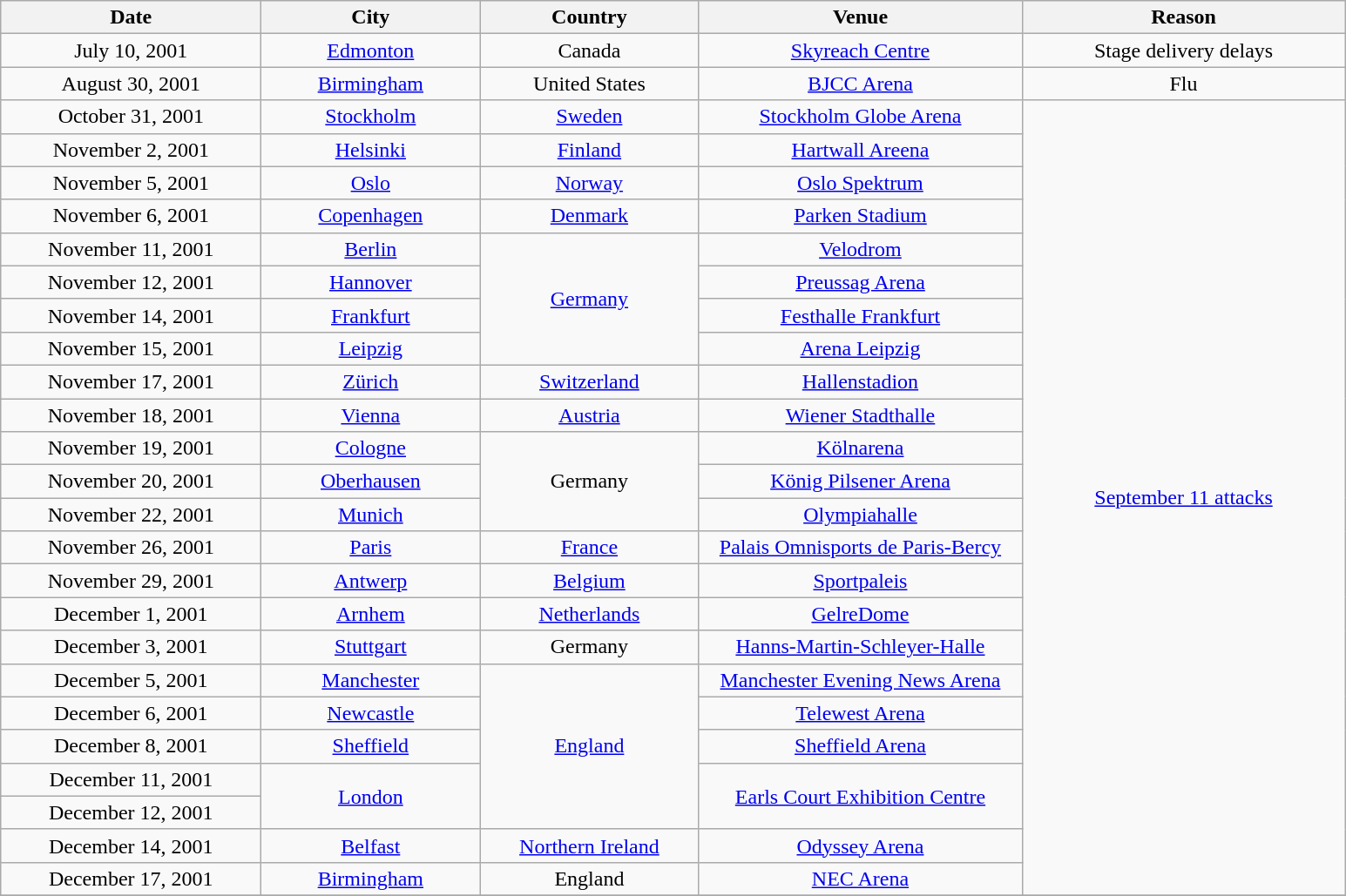<table class="wikitable" style="text-align:center;">
<tr>
<th scope="col" style="width:12em;">Date</th>
<th scope="col" style="width:10em;">City</th>
<th scope="col" style="width:10em;">Country</th>
<th scope="col" style="width:15em;">Venue</th>
<th scope="col" style="width:15em;">Reason</th>
</tr>
<tr>
<td>July 10, 2001</td>
<td><a href='#'>Edmonton</a></td>
<td>Canada</td>
<td><a href='#'>Skyreach Centre</a></td>
<td>Stage delivery delays</td>
</tr>
<tr>
<td>August 30, 2001</td>
<td><a href='#'>Birmingham</a></td>
<td>United States</td>
<td><a href='#'>BJCC Arena</a></td>
<td>Flu</td>
</tr>
<tr>
<td>October 31, 2001</td>
<td><a href='#'>Stockholm</a></td>
<td><a href='#'>Sweden</a></td>
<td><a href='#'>Stockholm Globe Arena</a></td>
<td rowspan="24"><a href='#'>September 11 attacks</a></td>
</tr>
<tr>
<td>November 2, 2001</td>
<td><a href='#'>Helsinki</a></td>
<td><a href='#'>Finland</a></td>
<td><a href='#'>Hartwall Areena</a></td>
</tr>
<tr>
<td>November 5, 2001</td>
<td><a href='#'>Oslo</a></td>
<td><a href='#'>Norway</a></td>
<td><a href='#'>Oslo Spektrum</a></td>
</tr>
<tr>
<td>November 6, 2001</td>
<td><a href='#'>Copenhagen</a></td>
<td><a href='#'>Denmark</a></td>
<td><a href='#'>Parken Stadium</a></td>
</tr>
<tr>
<td>November 11, 2001</td>
<td><a href='#'>Berlin</a></td>
<td rowspan="4"><a href='#'>Germany</a></td>
<td><a href='#'>Velodrom</a></td>
</tr>
<tr>
<td>November 12, 2001</td>
<td><a href='#'>Hannover</a></td>
<td><a href='#'>Preussag Arena</a></td>
</tr>
<tr>
<td>November 14, 2001</td>
<td><a href='#'>Frankfurt</a></td>
<td><a href='#'>Festhalle Frankfurt</a></td>
</tr>
<tr>
<td>November 15, 2001</td>
<td><a href='#'>Leipzig</a></td>
<td><a href='#'>Arena Leipzig</a></td>
</tr>
<tr>
<td>November 17, 2001</td>
<td><a href='#'>Zürich</a></td>
<td><a href='#'>Switzerland</a></td>
<td><a href='#'>Hallenstadion</a></td>
</tr>
<tr>
<td>November 18, 2001</td>
<td><a href='#'>Vienna</a></td>
<td><a href='#'>Austria</a></td>
<td><a href='#'>Wiener Stadthalle</a></td>
</tr>
<tr>
<td>November 19, 2001</td>
<td><a href='#'>Cologne</a></td>
<td rowspan="3">Germany</td>
<td><a href='#'>Kölnarena</a></td>
</tr>
<tr>
<td>November 20, 2001</td>
<td><a href='#'>Oberhausen</a></td>
<td><a href='#'>König Pilsener Arena</a></td>
</tr>
<tr>
<td>November 22, 2001</td>
<td><a href='#'>Munich</a></td>
<td><a href='#'>Olympiahalle</a></td>
</tr>
<tr>
<td>November 26, 2001</td>
<td><a href='#'>Paris</a></td>
<td><a href='#'>France</a></td>
<td><a href='#'>Palais Omnisports de Paris-Bercy</a></td>
</tr>
<tr>
<td>November 29, 2001</td>
<td><a href='#'>Antwerp</a></td>
<td><a href='#'>Belgium</a></td>
<td><a href='#'>Sportpaleis</a></td>
</tr>
<tr>
<td>December 1, 2001</td>
<td><a href='#'>Arnhem</a></td>
<td><a href='#'>Netherlands</a></td>
<td><a href='#'>GelreDome</a></td>
</tr>
<tr>
<td>December 3, 2001</td>
<td><a href='#'>Stuttgart</a></td>
<td>Germany</td>
<td><a href='#'>Hanns-Martin-Schleyer-Halle</a></td>
</tr>
<tr>
<td>December 5, 2001</td>
<td><a href='#'>Manchester</a></td>
<td rowspan="5"><a href='#'>England</a></td>
<td><a href='#'>Manchester Evening News Arena</a></td>
</tr>
<tr>
<td>December 6, 2001</td>
<td><a href='#'>Newcastle</a></td>
<td><a href='#'>Telewest Arena</a></td>
</tr>
<tr>
<td>December 8, 2001</td>
<td><a href='#'>Sheffield</a></td>
<td><a href='#'>Sheffield Arena</a></td>
</tr>
<tr>
<td>December 11, 2001</td>
<td rowspan="2"><a href='#'>London</a></td>
<td rowspan="2"><a href='#'>Earls Court Exhibition Centre</a></td>
</tr>
<tr>
<td>December 12, 2001</td>
</tr>
<tr>
<td>December 14, 2001</td>
<td><a href='#'>Belfast</a></td>
<td><a href='#'>Northern Ireland</a></td>
<td><a href='#'>Odyssey Arena</a></td>
</tr>
<tr>
<td>December 17, 2001</td>
<td><a href='#'>Birmingham</a></td>
<td>England</td>
<td><a href='#'>NEC Arena</a></td>
</tr>
<tr>
</tr>
</table>
